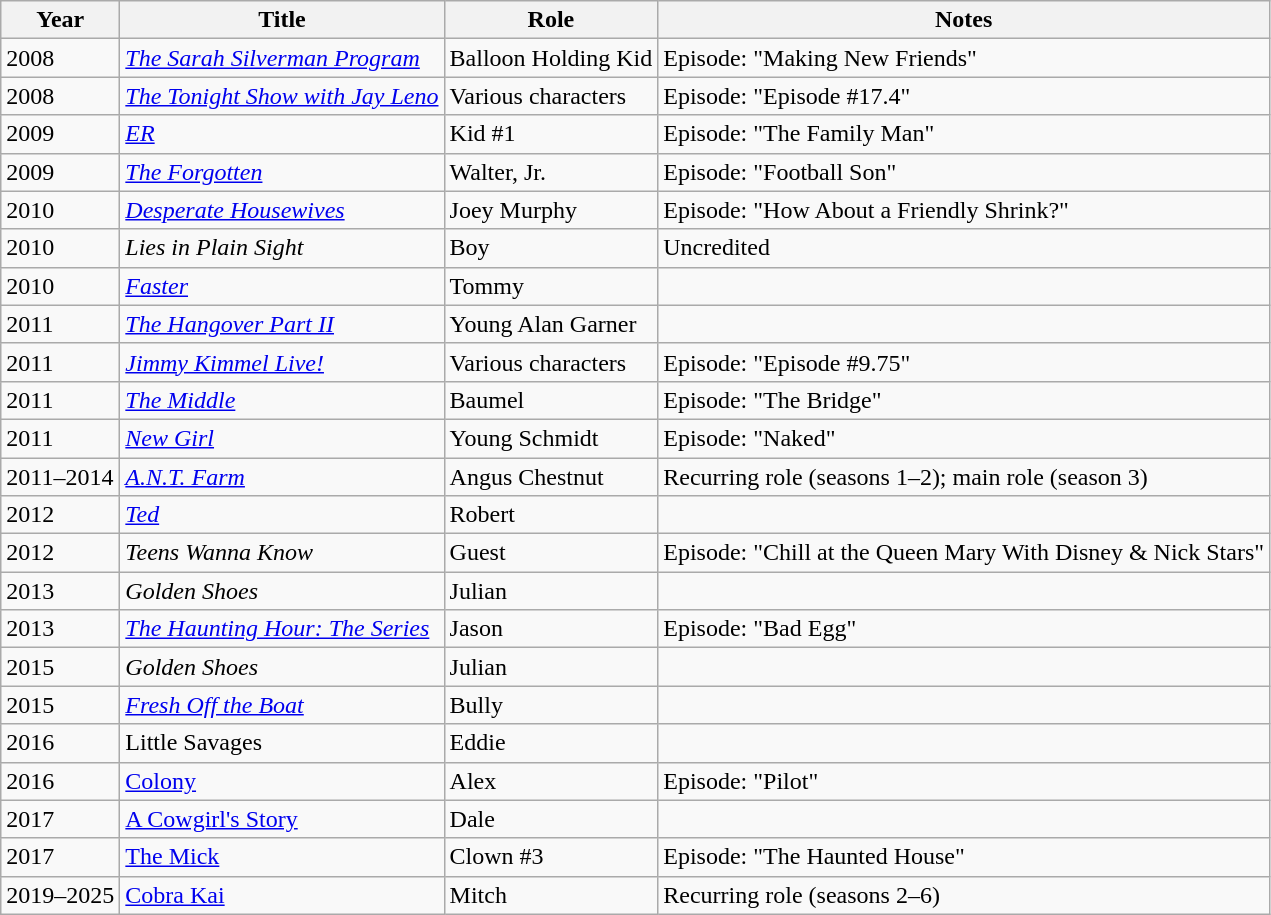<table class="wikitable sortable">
<tr>
<th>Year</th>
<th>Title</th>
<th>Role</th>
<th class="unsortable">Notes</th>
</tr>
<tr>
<td>2008</td>
<td><em><a href='#'>The Sarah Silverman Program</a></em></td>
<td>Balloon Holding Kid</td>
<td>Episode: "Making New Friends"</td>
</tr>
<tr>
<td>2008</td>
<td><em><a href='#'>The Tonight Show with Jay Leno</a></em></td>
<td>Various characters</td>
<td>Episode: "Episode #17.4"</td>
</tr>
<tr>
<td>2009</td>
<td><em><a href='#'>ER</a></em></td>
<td>Kid #1</td>
<td>Episode: "The Family Man"</td>
</tr>
<tr>
<td>2009</td>
<td><em><a href='#'>The Forgotten</a></em></td>
<td>Walter, Jr.</td>
<td>Episode: "Football Son"</td>
</tr>
<tr>
<td>2010</td>
<td><em><a href='#'>Desperate Housewives</a></em></td>
<td>Joey Murphy</td>
<td>Episode: "How About a Friendly Shrink?"</td>
</tr>
<tr>
<td>2010</td>
<td><em>Lies in Plain Sight</em></td>
<td>Boy</td>
<td>Uncredited</td>
</tr>
<tr>
<td>2010</td>
<td><em><a href='#'>Faster</a></em></td>
<td>Tommy</td>
<td></td>
</tr>
<tr>
<td>2011</td>
<td><em><a href='#'>The Hangover Part II</a></em></td>
<td>Young Alan Garner</td>
<td></td>
</tr>
<tr>
<td>2011</td>
<td><em><a href='#'>Jimmy Kimmel Live!</a></em></td>
<td>Various characters</td>
<td>Episode: "Episode #9.75"</td>
</tr>
<tr>
<td>2011</td>
<td><em><a href='#'>The Middle</a></em></td>
<td>Baumel</td>
<td>Episode: "The Bridge"</td>
</tr>
<tr>
<td>2011</td>
<td><em><a href='#'>New Girl</a></em></td>
<td>Young Schmidt</td>
<td>Episode: "Naked"</td>
</tr>
<tr>
<td>2011–2014</td>
<td><em><a href='#'>A.N.T. Farm</a></em></td>
<td>Angus Chestnut</td>
<td>Recurring role (seasons 1–2); main role (season 3)</td>
</tr>
<tr>
<td>2012</td>
<td><em><a href='#'>Ted</a></em></td>
<td>Robert</td>
<td></td>
</tr>
<tr>
<td>2012</td>
<td><em>Teens Wanna Know</em></td>
<td>Guest</td>
<td>Episode: "Chill at the Queen Mary With Disney & Nick Stars"</td>
</tr>
<tr>
<td>2013</td>
<td><em>Golden Shoes</em></td>
<td>Julian</td>
<td></td>
</tr>
<tr>
<td>2013</td>
<td><em><a href='#'>The Haunting Hour: The Series</a></em></td>
<td>Jason</td>
<td>Episode: "Bad Egg"</td>
</tr>
<tr>
<td>2015</td>
<td><em>Golden Shoes</em></td>
<td>Julian</td>
<td></td>
</tr>
<tr>
<td>2015</td>
<td><em><a href='#'>Fresh Off the Boat</a></td>
<td>Bully</td>
<td></td>
</tr>
<tr>
<td>2016</td>
<td></em>Little Savages<em></td>
<td>Eddie</td>
<td></td>
</tr>
<tr>
<td>2016</td>
<td></em><a href='#'>Colony</a><em></td>
<td>Alex</td>
<td>Episode: "Pilot"</td>
</tr>
<tr>
<td>2017</td>
<td></em><a href='#'>A Cowgirl's Story</a><em></td>
<td>Dale</td>
<td></td>
</tr>
<tr>
<td>2017</td>
<td><a href='#'></em>The Mick<em></a></td>
<td>Clown #3</td>
<td>Episode: "The Haunted House"</td>
</tr>
<tr>
<td>2019–2025</td>
<td></em><a href='#'>Cobra Kai</a><em></td>
<td>Mitch</td>
<td>Recurring role (seasons 2–6)</td>
</tr>
</table>
